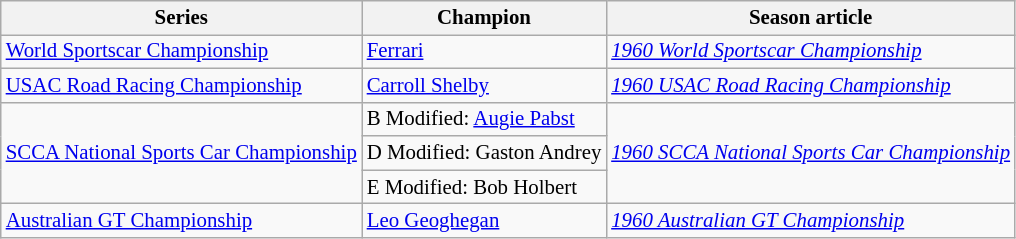<table class="wikitable" style="font-size: 87%;">
<tr>
<th>Series</th>
<th>Champion</th>
<th>Season article</th>
</tr>
<tr>
<td><a href='#'>World Sportscar Championship</a></td>
<td> <a href='#'>Ferrari</a></td>
<td><em><a href='#'>1960 World Sportscar Championship</a></em></td>
</tr>
<tr>
<td><a href='#'>USAC Road Racing Championship</a></td>
<td> <a href='#'>Carroll Shelby</a></td>
<td><em><a href='#'>1960 USAC Road Racing Championship</a></em></td>
</tr>
<tr>
<td rowspan=3><a href='#'>SCCA National Sports Car Championship</a></td>
<td>B Modified:  <a href='#'>Augie Pabst</a></td>
<td rowspan=3><em><a href='#'>1960 SCCA National Sports Car Championship</a></em></td>
</tr>
<tr>
<td>D Modified:  Gaston Andrey</td>
</tr>
<tr>
<td>E Modified:  Bob Holbert</td>
</tr>
<tr>
<td><a href='#'>Australian GT Championship</a></td>
<td> <a href='#'>Leo Geoghegan</a></td>
<td><em><a href='#'>1960 Australian GT Championship</a></em></td>
</tr>
</table>
